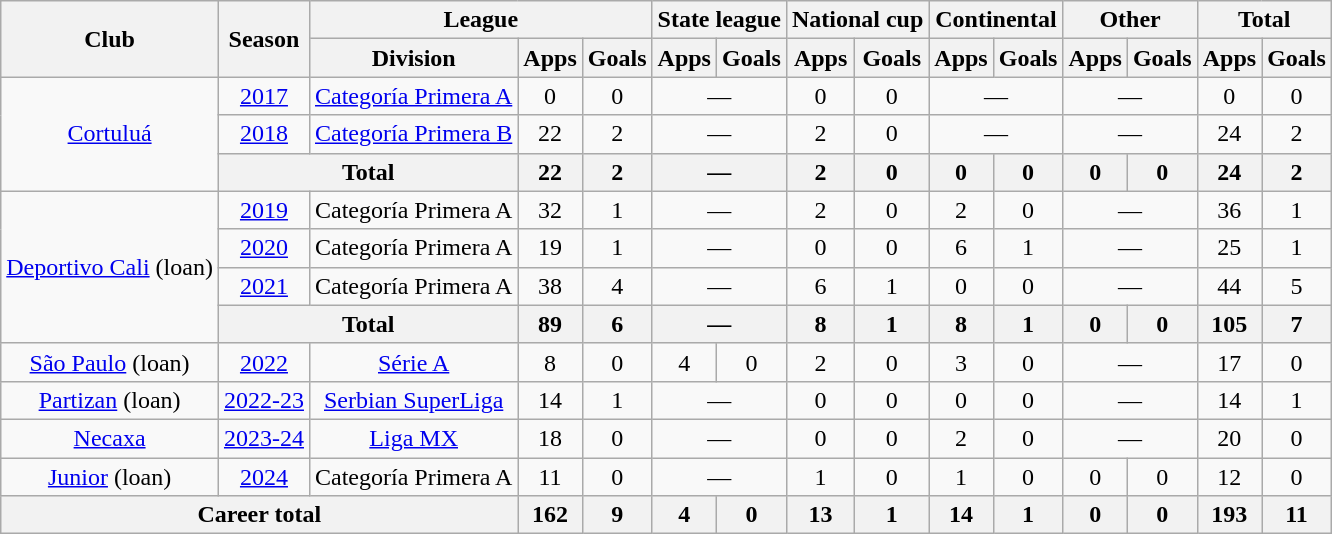<table class="wikitable" style="text-align:center">
<tr>
<th rowspan="2">Club</th>
<th rowspan="2">Season</th>
<th colspan="3">League</th>
<th colspan="2">State league</th>
<th colspan="2">National cup</th>
<th colspan="2">Continental</th>
<th colspan="2">Other</th>
<th colspan="2">Total</th>
</tr>
<tr>
<th>Division</th>
<th>Apps</th>
<th>Goals</th>
<th>Apps</th>
<th>Goals</th>
<th>Apps</th>
<th>Goals</th>
<th>Apps</th>
<th>Goals</th>
<th>Apps</th>
<th>Goals</th>
<th>Apps</th>
<th>Goals</th>
</tr>
<tr>
<td rowspan="3"><a href='#'>Cortuluá</a></td>
<td><a href='#'>2017</a></td>
<td><a href='#'>Categoría Primera A</a></td>
<td>0</td>
<td>0</td>
<td colspan="2">—</td>
<td>0</td>
<td>0</td>
<td colspan="2">—</td>
<td colspan="2">—</td>
<td>0</td>
<td>0</td>
</tr>
<tr>
<td><a href='#'>2018</a></td>
<td><a href='#'>Categoría Primera B</a></td>
<td>22</td>
<td>2</td>
<td colspan="2">—</td>
<td>2</td>
<td>0</td>
<td colspan="2">—</td>
<td colspan="2">—</td>
<td>24</td>
<td>2</td>
</tr>
<tr>
<th colspan="2">Total</th>
<th>22</th>
<th>2</th>
<th colspan="2">—</th>
<th>2</th>
<th>0</th>
<th>0</th>
<th>0</th>
<th>0</th>
<th>0</th>
<th>24</th>
<th>2</th>
</tr>
<tr>
<td rowspan="4"><a href='#'>Deportivo Cali</a> (loan)</td>
<td><a href='#'>2019</a></td>
<td>Categoría Primera A</td>
<td>32</td>
<td>1</td>
<td colspan="2">—</td>
<td>2</td>
<td>0</td>
<td>2</td>
<td>0</td>
<td colspan="2">—</td>
<td>36</td>
<td>1</td>
</tr>
<tr>
<td><a href='#'>2020</a></td>
<td>Categoría Primera A</td>
<td>19</td>
<td>1</td>
<td colspan="2">—</td>
<td>0</td>
<td>0</td>
<td>6</td>
<td>1</td>
<td colspan="2">—</td>
<td>25</td>
<td>1</td>
</tr>
<tr>
<td><a href='#'>2021</a></td>
<td>Categoría Primera A</td>
<td>38</td>
<td>4</td>
<td colspan="2">—</td>
<td>6</td>
<td>1</td>
<td>0</td>
<td>0</td>
<td colspan="2">—</td>
<td>44</td>
<td>5</td>
</tr>
<tr>
<th colspan="2">Total</th>
<th>89</th>
<th>6</th>
<th colspan="2">—</th>
<th>8</th>
<th>1</th>
<th>8</th>
<th>1</th>
<th>0</th>
<th>0</th>
<th>105</th>
<th>7</th>
</tr>
<tr>
<td><a href='#'>São Paulo</a> (loan)</td>
<td><a href='#'>2022</a></td>
<td><a href='#'>Série A</a></td>
<td>8</td>
<td>0</td>
<td>4</td>
<td>0</td>
<td>2</td>
<td>0</td>
<td>3</td>
<td>0</td>
<td colspan="2">—</td>
<td>17</td>
<td>0</td>
</tr>
<tr>
<td><a href='#'>Partizan</a> (loan)</td>
<td><a href='#'>2022-23</a></td>
<td><a href='#'>Serbian SuperLiga</a></td>
<td>14</td>
<td>1</td>
<td colspan="2">—</td>
<td>0</td>
<td>0</td>
<td>0</td>
<td>0</td>
<td colspan="2">—</td>
<td>14</td>
<td>1</td>
</tr>
<tr>
<td><a href='#'>Necaxa</a></td>
<td><a href='#'>2023-24</a></td>
<td><a href='#'>Liga MX</a></td>
<td>18</td>
<td>0</td>
<td colspan="2">—</td>
<td>0</td>
<td>0</td>
<td>2</td>
<td>0</td>
<td colspan="2">—</td>
<td>20</td>
<td>0</td>
</tr>
<tr>
<td><a href='#'>Junior</a> (loan)</td>
<td><a href='#'>2024</a></td>
<td>Categoría Primera A</td>
<td>11</td>
<td>0</td>
<td colspan="2">—</td>
<td>1</td>
<td>0</td>
<td>1</td>
<td>0</td>
<td>0</td>
<td>0</td>
<td>12</td>
<td>0</td>
</tr>
<tr>
<th colspan="3">Career total</th>
<th>162</th>
<th>9</th>
<th>4</th>
<th>0</th>
<th>13</th>
<th>1</th>
<th>14</th>
<th>1</th>
<th>0</th>
<th>0</th>
<th>193</th>
<th>11</th>
</tr>
</table>
